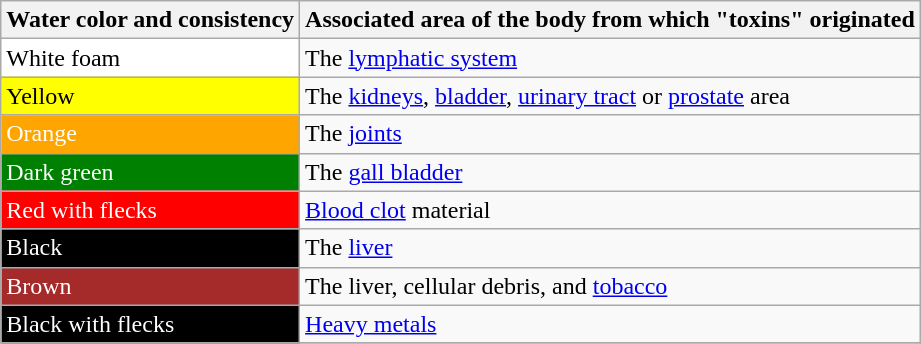<table class="wikitable">
<tr>
<th>Water color and consistency</th>
<th>Associated area of the body from which "toxins" originated</th>
</tr>
<tr>
<td style="background: white; color: black;">White foam</td>
<td>The <a href='#'>lymphatic system</a></td>
</tr>
<tr>
<td style="background: yellow; color: black;">Yellow</td>
<td>The <a href='#'>kidneys</a>, <a href='#'>bladder</a>, <a href='#'>urinary tract</a> or <a href='#'>prostate</a> area</td>
</tr>
<tr>
<td style="background: orange; color: white;">Orange</td>
<td>The <a href='#'>joints</a></td>
</tr>
<tr>
<td style="background: green; color: white;">Dark green</td>
<td>The <a href='#'>gall bladder</a></td>
</tr>
<tr>
<td style="background: Red; color: white;">Red with flecks</td>
<td><a href='#'>Blood clot</a> material</td>
</tr>
<tr>
<td style="background: black; color: white;">Black</td>
<td>The <a href='#'>liver</a></td>
</tr>
<tr>
<td style="background: brown; color: white;">Brown</td>
<td>The liver, cellular debris, and <a href='#'>tobacco</a></td>
</tr>
<tr>
<td style="background: black; color: white;">Black with flecks</td>
<td><a href='#'>Heavy metals</a></td>
</tr>
<tr>
</tr>
</table>
